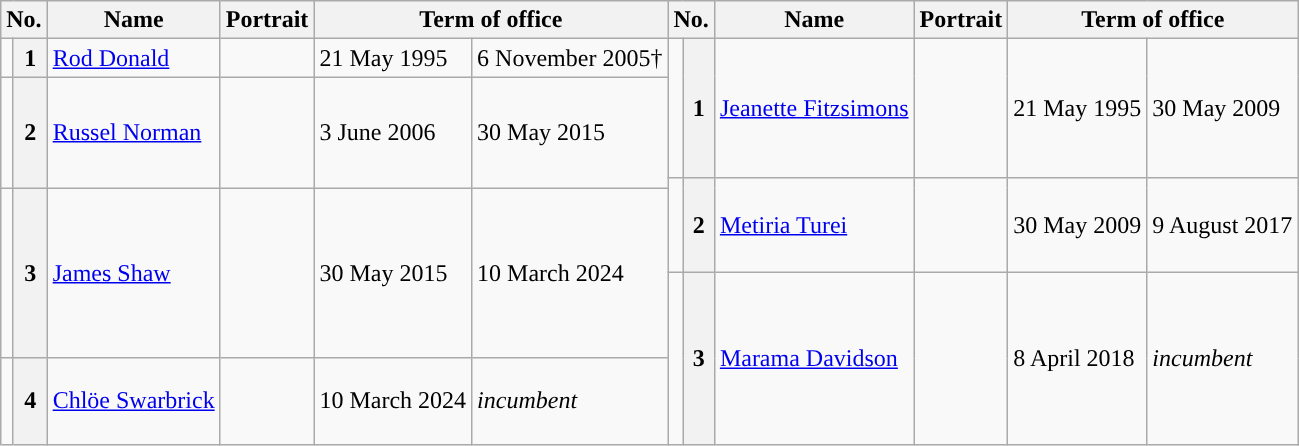<table class="wikitable">
<tr>
<th colspan="2">No.</th>
<th>Name</th>
<th>Portrait</th>
<th colspan="2">Term of office</th>
<th colspan="2">No.</th>
<th>Name</th>
<th>Portrait</th>
<th colspan="2">Term of office</th>
</tr>
<tr>
<td width=1 style="background:"></td>
<th>1</th>
<td><a href='#'>Rod Donald</a></td>
<td></td>
<td>21 May 1995</td>
<td>6 November 2005†</td>
<td rowspan=2 style="background:"></td>
<th rowspan=2>1</th>
<td rowspan=2><a href='#'>Jeanette Fitzsimons</a></td>
<td rowspan=2></td>
<td rowspan=2>21 May 1995</td>
<td rowspan=2>30 May 2009</td>
</tr>
<tr>
<td height=60 style="border-bottom:solid 0 grey; background:"></td>
<th rowspan=2>2</th>
<td rowspan=2><a href='#'>Russel Norman</a></td>
<td rowspan=2></td>
<td rowspan=2>3 June 2006</td>
<td rowspan=2>30 May 2015</td>
</tr>
<tr>
<td style="border-top:solid 0 grey; background:"></td>
<td rowspan=2 style="background:"></td>
<th rowspan=2>2</th>
<td rowspan=2><a href='#'>Metiria Turei</a></td>
<td rowspan=2></td>
<td rowspan=2>30 May 2009</td>
<td rowspan=2>9 August 2017</td>
</tr>
<tr>
<td height=50 style="border-bottom:solid 0 grey; background:"></td>
<th rowspan=2>3</th>
<td rowspan=2><a href='#'>James Shaw</a></td>
<td rowspan=2></td>
<td rowspan=2>30 May 2015</td>
<td rowspan=2>10 March 2024</td>
</tr>
<tr>
<td height=50 style="border-top:solid 0 grey; background:"></td>
<td rowspan=2 style="background:"></td>
<th rowspan=2>3</th>
<td rowspan=2><a href='#'>Marama Davidson</a></td>
<td rowspan=2></td>
<td rowspan=2>8 April 2018</td>
<td rowspan=2><em>incumbent</em></td>
</tr>
<tr>
<td height=50 style="border-bottom:solid 0 grey; background:"></td>
<th rowspan=1>4</th>
<td rowspan=1><a href='#'>Chlöe Swarbrick</a></td>
<td rowspan=1></td>
<td rowspan=1>10 March 2024</td>
<td rowspan=1><em>incumbent</em></td>
</tr>
</table>
